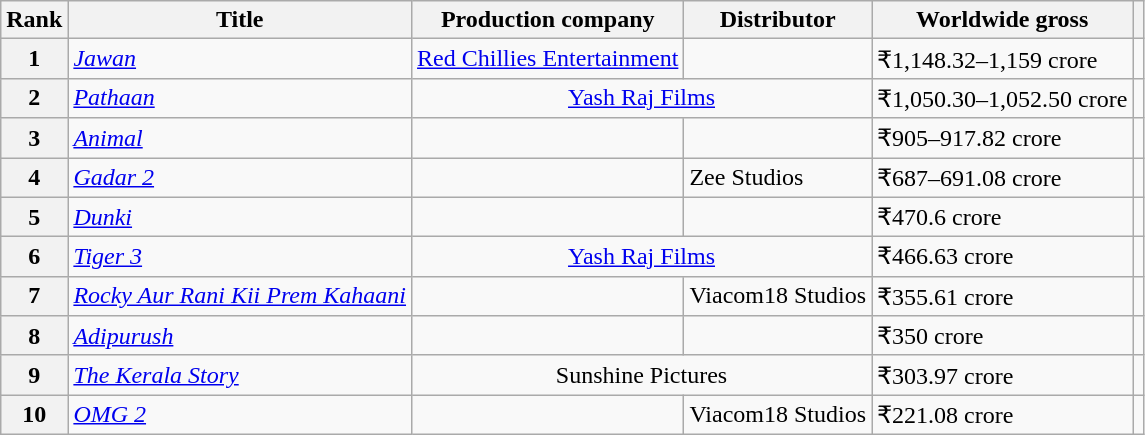<table class="wikitable sortable">
<tr>
<th>Rank</th>
<th>Title</th>
<th>Production company</th>
<th>Distributor</th>
<th>Worldwide gross</th>
<th class="unsortable"></th>
</tr>
<tr>
<th style="text-align:center;">1</th>
<td><em><a href='#'>Jawan</a></em></td>
<td><a href='#'>Red Chillies Entertainment</a></td>
<td></td>
<td>₹1,148.32–1,159 crore</td>
<td style="text-align:center;"></td>
</tr>
<tr>
<th style="text-align:center;">2</th>
<td><em><a href='#'>Pathaan</a></em></td>
<td colspan="2" style="text-align:center; "><a href='#'>Yash Raj Films</a></td>
<td>₹1,050.30–1,052.50 crore</td>
<td style="text-align:center;"></td>
</tr>
<tr>
<th style="text-align:center;">3</th>
<td><em><a href='#'>Animal</a></em></td>
<td></td>
<td></td>
<td>₹905–917.82 crore</td>
<td style="text-align:center;"></td>
</tr>
<tr>
<th style="text-align:center;">4</th>
<td><em><a href='#'>Gadar 2</a></em></td>
<td></td>
<td>Zee Studios</td>
<td>₹687–691.08 crore</td>
<td style="text-align:center;"></td>
</tr>
<tr>
<th style="text-align:center;">5</th>
<td style="text-align:left; "><em><a href='#'>Dunki</a></em></td>
<td></td>
<td></td>
<td>₹470.6 crore</td>
<td style="text-align:center;"></td>
</tr>
<tr>
<th style="text-align:center;">6</th>
<td style="text-align:left; "><em><a href='#'>Tiger 3</a></em></td>
<td colspan="2" style="text-align:center; "><a href='#'>Yash Raj Films</a></td>
<td>₹466.63 crore</td>
<td style="text-align:center;"></td>
</tr>
<tr>
<th style="text-align:center;">7</th>
<td><em><a href='#'>Rocky Aur Rani Kii Prem Kahaani</a></em></td>
<td></td>
<td>Viacom18 Studios</td>
<td>₹355.61 crore</td>
<td style="text-align:center;"></td>
</tr>
<tr>
<th style="text-align:center;">8</th>
<td><em><a href='#'>Adipurush</a></em></td>
<td></td>
<td></td>
<td>₹350 crore</td>
<td style="text-align:center;"></td>
</tr>
<tr>
<th style="text-align:center;">9</th>
<td><em><a href='#'>The Kerala Story</a></em></td>
<td colspan="2" style="text-align:center; ">Sunshine Pictures</td>
<td>₹303.97 crore</td>
<td style="text-align:center;"></td>
</tr>
<tr>
<th style="text-align:center;">10</th>
<td><em><a href='#'>OMG 2</a></em></td>
<td></td>
<td>Viacom18 Studios</td>
<td>₹221.08 crore</td>
<td style="text-align:center;"></td>
</tr>
</table>
